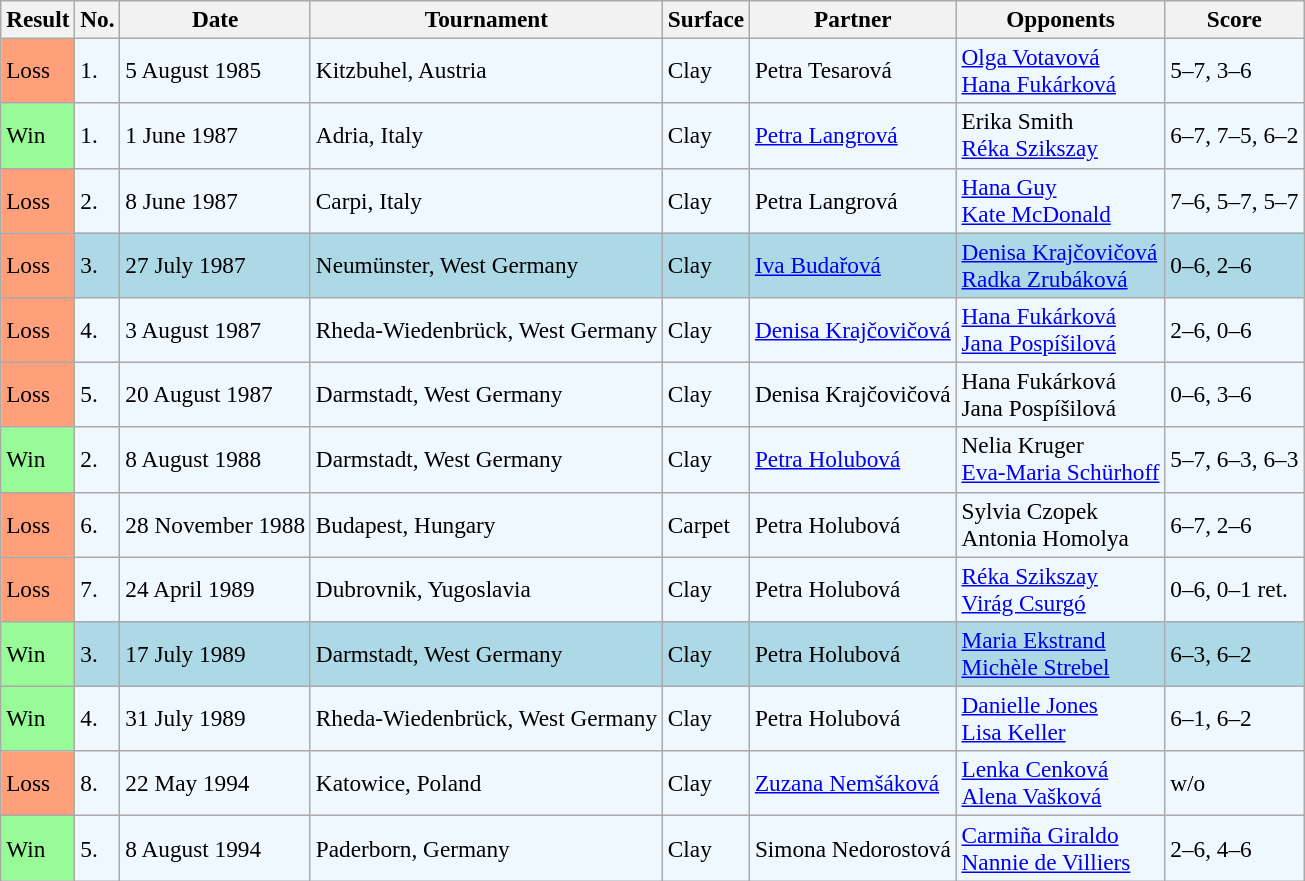<table class="sortable wikitable" style=font-size:97%>
<tr>
<th>Result</th>
<th>No.</th>
<th>Date</th>
<th>Tournament</th>
<th>Surface</th>
<th>Partner</th>
<th>Opponents</th>
<th>Score</th>
</tr>
<tr style="background:#f0f8ff;">
<td style="background:#ffa07a;">Loss</td>
<td>1.</td>
<td>5 August 1985</td>
<td>Kitzbuhel, Austria</td>
<td>Clay</td>
<td> Petra Tesarová</td>
<td> <a href='#'>Olga Votavová</a> <br>  <a href='#'>Hana Fukárková</a></td>
<td>5–7, 3–6</td>
</tr>
<tr style="background:#f0f8ff;">
<td style="background:#98fb98;">Win</td>
<td>1.</td>
<td>1 June 1987</td>
<td>Adria, Italy</td>
<td>Clay</td>
<td> <a href='#'>Petra Langrová</a></td>
<td> Erika Smith <br>  <a href='#'>Réka Szikszay</a></td>
<td>6–7, 7–5, 6–2</td>
</tr>
<tr bgcolor=f0f8ff>
<td style="background:#ffa07a;">Loss</td>
<td>2.</td>
<td>8 June 1987</td>
<td>Carpi, Italy</td>
<td>Clay</td>
<td> Petra Langrová</td>
<td> <a href='#'>Hana Guy</a> <br>  <a href='#'>Kate McDonald</a></td>
<td>7–6, 5–7, 5–7</td>
</tr>
<tr style="background:lightblue;">
<td style="background:#ffa07a;">Loss</td>
<td>3.</td>
<td>27 July 1987</td>
<td>Neumünster, West Germany</td>
<td>Clay</td>
<td> <a href='#'>Iva Budařová</a></td>
<td> <a href='#'>Denisa Krajčovičová</a> <br>  <a href='#'>Radka Zrubáková</a></td>
<td>0–6, 2–6</td>
</tr>
<tr bgcolor=f0f8ff>
<td style="background:#ffa07a;">Loss</td>
<td>4.</td>
<td>3 August 1987</td>
<td>Rheda-Wiedenbrück, West Germany</td>
<td>Clay</td>
<td> <a href='#'>Denisa Krajčovičová</a></td>
<td> <a href='#'>Hana Fukárková</a> <br>  <a href='#'>Jana Pospíšilová</a></td>
<td>2–6, 0–6</td>
</tr>
<tr bgcolor=f0f8ff>
<td style="background:#ffa07a;">Loss</td>
<td>5.</td>
<td>20 August 1987</td>
<td>Darmstadt, West Germany</td>
<td>Clay</td>
<td> Denisa Krajčovičová</td>
<td> Hana Fukárková <br>  Jana Pospíšilová</td>
<td>0–6, 3–6</td>
</tr>
<tr bgcolor=f0f8ff>
<td style="background:#98fb98;">Win</td>
<td>2.</td>
<td>8 August 1988</td>
<td>Darmstadt, West Germany</td>
<td>Clay</td>
<td> <a href='#'>Petra Holubová</a></td>
<td> Nelia Kruger <br>  <a href='#'>Eva-Maria Schürhoff</a></td>
<td>5–7, 6–3, 6–3</td>
</tr>
<tr bgcolor=f0f8ff>
<td style="background:#ffa07a;">Loss</td>
<td>6.</td>
<td>28 November 1988</td>
<td>Budapest, Hungary</td>
<td>Carpet</td>
<td> Petra Holubová</td>
<td> Sylvia Czopek <br>  Antonia Homolya</td>
<td>6–7, 2–6</td>
</tr>
<tr bgcolor=f0f8ff>
<td style="background:#ffa07a;">Loss</td>
<td>7.</td>
<td>24 April 1989</td>
<td>Dubrovnik, Yugoslavia</td>
<td>Clay</td>
<td> Petra Holubová</td>
<td> <a href='#'>Réka Szikszay</a> <br>  <a href='#'>Virág Csurgó</a></td>
<td>0–6, 0–1 ret.</td>
</tr>
<tr style="background:lightblue;">
<td style="background:#98fb98;">Win</td>
<td>3.</td>
<td>17 July 1989</td>
<td>Darmstadt, West Germany</td>
<td>Clay</td>
<td> Petra Holubová</td>
<td> <a href='#'>Maria Ekstrand</a> <br>  <a href='#'>Michèle Strebel</a></td>
<td>6–3, 6–2</td>
</tr>
<tr bgcolor=f0f8ff>
<td style="background:#98fb98;">Win</td>
<td>4.</td>
<td>31 July 1989</td>
<td>Rheda-Wiedenbrück, West Germany</td>
<td>Clay</td>
<td> Petra Holubová</td>
<td> <a href='#'>Danielle Jones</a> <br>  <a href='#'>Lisa Keller</a></td>
<td>6–1, 6–2</td>
</tr>
<tr style="background:#f0f8ff;">
<td style="background:#ffa07a;">Loss</td>
<td>8.</td>
<td>22 May 1994</td>
<td>Katowice, Poland</td>
<td>Clay</td>
<td> <a href='#'>Zuzana Nemšáková</a></td>
<td> <a href='#'>Lenka Cenková</a> <br>  <a href='#'>Alena Vašková</a></td>
<td>w/o</td>
</tr>
<tr style="background:#f0f8ff;">
<td style="background:#98fb98;">Win</td>
<td>5.</td>
<td>8 August 1994</td>
<td>Paderborn, Germany</td>
<td>Clay</td>
<td> Simona Nedorostová</td>
<td> <a href='#'>Carmiña Giraldo</a> <br>  <a href='#'>Nannie de Villiers</a></td>
<td>2–6, 4–6</td>
</tr>
</table>
